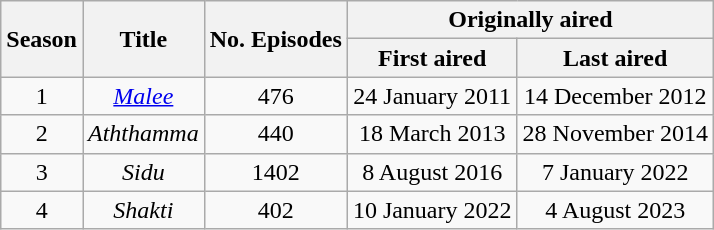<table class="wikitable" style="text-align:center;">
<tr>
<th rowspan="2">Season</th>
<th rowspan="2">Title</th>
<th rowspan="2">No. Episodes</th>
<th colspan="2">Originally aired</th>
</tr>
<tr>
<th>First aired</th>
<th>Last aired</th>
</tr>
<tr>
<td>1</td>
<td><em><a href='#'>Malee</a></em></td>
<td>476</td>
<td>24 January 2011</td>
<td>14 December 2012</td>
</tr>
<tr>
<td>2</td>
<td><em>Aththamma</em></td>
<td>440</td>
<td>18 March 2013</td>
<td>28 November 2014</td>
</tr>
<tr>
<td>3</td>
<td><em>Sidu</em></td>
<td>1402</td>
<td>8 August 2016</td>
<td>7 January 2022</td>
</tr>
<tr>
<td>4</td>
<td><em>Shakti</em></td>
<td>402</td>
<td>10 January 2022</td>
<td>4 August 2023</td>
</tr>
</table>
